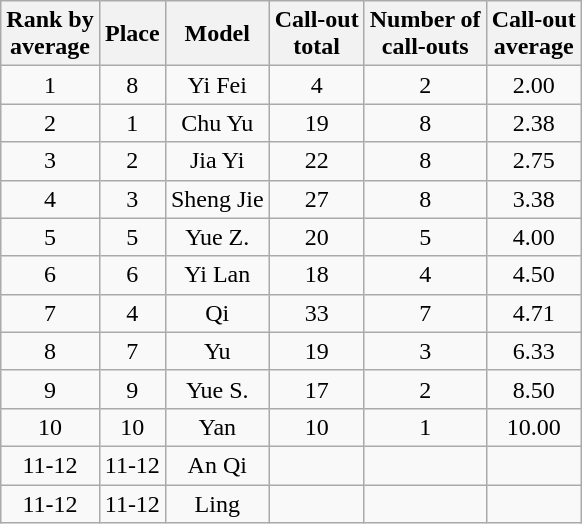<table class="wikitable sortable" style="margin:auto; text-align:center; white-space:nowrap">
<tr>
<th>Rank by<br>average</th>
<th>Place</th>
<th>Model</th>
<th>Call-out<br>total</th>
<th>Number of<br>call-outs</th>
<th>Call-out<br>average</th>
</tr>
<tr>
<td>1</td>
<td>8</td>
<td>Yi Fei</td>
<td>4</td>
<td>2</td>
<td>2.00</td>
</tr>
<tr>
<td>2</td>
<td>1</td>
<td>Chu Yu</td>
<td>19</td>
<td>8</td>
<td>2.38</td>
</tr>
<tr>
<td>3</td>
<td>2</td>
<td>Jia Yi</td>
<td>22</td>
<td>8</td>
<td>2.75</td>
</tr>
<tr>
<td>4</td>
<td>3</td>
<td>Sheng Jie</td>
<td>27</td>
<td>8</td>
<td>3.38</td>
</tr>
<tr>
<td>5</td>
<td>5</td>
<td>Yue Z.</td>
<td>20</td>
<td>5</td>
<td>4.00</td>
</tr>
<tr>
<td>6</td>
<td>6</td>
<td>Yi Lan</td>
<td>18</td>
<td>4</td>
<td>4.50</td>
</tr>
<tr>
<td>7</td>
<td>4</td>
<td>Qi</td>
<td>33</td>
<td>7</td>
<td>4.71</td>
</tr>
<tr>
<td>8</td>
<td>7</td>
<td>Yu</td>
<td>19</td>
<td>3</td>
<td>6.33</td>
</tr>
<tr>
<td>9</td>
<td>9</td>
<td>Yue S.</td>
<td>17</td>
<td>2</td>
<td>8.50</td>
</tr>
<tr>
<td>10</td>
<td>10</td>
<td>Yan</td>
<td>10</td>
<td>1</td>
<td>10.00</td>
</tr>
<tr>
<td>11-12</td>
<td>11-12</td>
<td>An Qi</td>
<td></td>
<td></td>
<td></td>
</tr>
<tr>
<td>11-12</td>
<td>11-12</td>
<td>Ling</td>
<td></td>
<td></td>
<td></td>
</tr>
</table>
